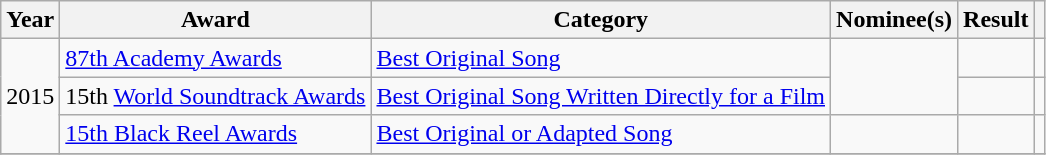<table class="wikitable sortable">
<tr>
<th>Year</th>
<th>Award</th>
<th>Category</th>
<th>Nominee(s)</th>
<th>Result</th>
<th class="unsortable"></th>
</tr>
<tr>
<td rowspan="3">2015</td>
<td><a href='#'>87th Academy Awards</a></td>
<td><a href='#'>Best Original Song</a></td>
<td rowspan="2"></td>
<td></td>
<td></td>
</tr>
<tr>
<td>15th <a href='#'>World Soundtrack Awards</a></td>
<td><a href='#'>Best Original Song Written Directly for a Film</a></td>
<td></td>
<td></td>
</tr>
<tr>
<td><a href='#'>15th Black Reel Awards</a></td>
<td><a href='#'>Best Original or Adapted Song</a></td>
<td></td>
<td></td>
<td></td>
</tr>
<tr>
</tr>
</table>
